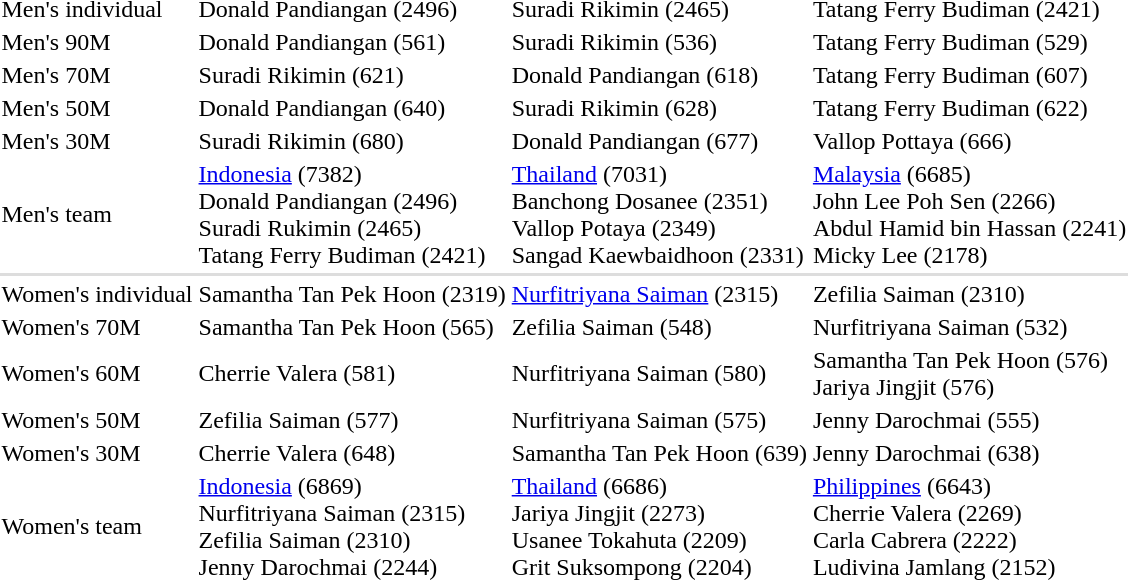<table>
<tr>
<td>Men's individual<br></td>
<td> Donald Pandiangan (2496)</td>
<td> Suradi Rikimin (2465)</td>
<td> Tatang Ferry Budiman (2421)</td>
</tr>
<tr>
<td>Men's 90M</td>
<td> Donald Pandiangan (561)</td>
<td> Suradi Rikimin (536)</td>
<td> Tatang Ferry Budiman (529)</td>
</tr>
<tr>
<td>Men's 70M</td>
<td> Suradi Rikimin (621)</td>
<td> Donald Pandiangan (618)</td>
<td> Tatang Ferry Budiman (607)</td>
</tr>
<tr>
<td>Men's 50M</td>
<td> Donald Pandiangan (640)</td>
<td> Suradi Rikimin (628)</td>
<td> Tatang Ferry Budiman (622)</td>
</tr>
<tr>
<td>Men's 30M</td>
<td> Suradi Rikimin (680)</td>
<td> Donald Pandiangan (677)</td>
<td> Vallop Pottaya (666)</td>
</tr>
<tr>
<td>Men's team</td>
<td> <a href='#'>Indonesia</a> (7382)<br>Donald Pandiangan (2496)<br>Suradi Rukimin (2465)<br>Tatang Ferry Budiman (2421)</td>
<td> <a href='#'>Thailand</a> (7031)<br>Banchong Dosanee (2351)<br>Vallop Potaya (2349)<br>Sangad Kaewbaidhoon (2331)</td>
<td> <a href='#'>Malaysia</a> (6685)<br>John Lee Poh Sen (2266)<br>Abdul Hamid bin Hassan (2241)<br>Micky Lee (2178)</td>
</tr>
<tr style="background:#dddddd;">
<td colspan=7></td>
</tr>
<tr>
<td>Women's individual</td>
<td> Samantha Tan Pek Hoon (2319)</td>
<td> <a href='#'>Nurfitriyana Saiman</a> (2315)</td>
<td> Zefilia Saiman (2310)</td>
</tr>
<tr>
<td>Women's 70M</td>
<td> Samantha Tan Pek Hoon (565)</td>
<td> Zefilia Saiman (548)</td>
<td> Nurfitriyana Saiman (532)</td>
</tr>
<tr>
<td>Women's 60M</td>
<td> Cherrie Valera (581)</td>
<td> Nurfitriyana Saiman (580)</td>
<td> Samantha Tan Pek Hoon (576)<br> Jariya Jingjit (576)</td>
</tr>
<tr>
<td>Women's 50M</td>
<td> Zefilia Saiman (577)</td>
<td> Nurfitriyana Saiman (575)</td>
<td> Jenny Darochmai (555)</td>
</tr>
<tr>
<td>Women's 30M</td>
<td> Cherrie Valera (648)</td>
<td> Samantha Tan Pek Hoon (639)</td>
<td> Jenny Darochmai (638)</td>
</tr>
<tr>
<td>Women's team<br></td>
<td> <a href='#'>Indonesia</a> (6869)<br>Nurfitriyana Saiman (2315)<br>Zefilia Saiman (2310)<br>Jenny Darochmai (2244)</td>
<td> <a href='#'>Thailand</a> (6686)<br>Jariya Jingjit (2273)<br>Usanee Tokahuta (2209)<br>Grit Suksompong (2204)</td>
<td> <a href='#'>Philippines</a> (6643)<br>Cherrie Valera (2269)<br>Carla Cabrera (2222)<br>Ludivina Jamlang (2152)</td>
</tr>
</table>
